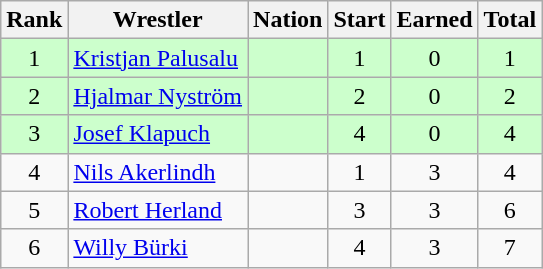<table class="wikitable sortable" style="text-align:center;">
<tr>
<th>Rank</th>
<th>Wrestler</th>
<th>Nation</th>
<th>Start</th>
<th>Earned</th>
<th>Total</th>
</tr>
<tr style="background:#cfc;">
<td>1</td>
<td align=left><a href='#'>Kristjan Palusalu</a></td>
<td align=left></td>
<td>1</td>
<td>0</td>
<td>1</td>
</tr>
<tr style="background:#cfc;">
<td>2</td>
<td align=left><a href='#'>Hjalmar Nyström</a></td>
<td align=left></td>
<td>2</td>
<td>0</td>
<td>2</td>
</tr>
<tr style="background:#cfc;">
<td>3</td>
<td align=left><a href='#'>Josef Klapuch</a></td>
<td align=left></td>
<td>4</td>
<td>0</td>
<td>4</td>
</tr>
<tr>
<td>4</td>
<td align=left><a href='#'>Nils Akerlindh</a></td>
<td align=left></td>
<td>1</td>
<td>3</td>
<td>4</td>
</tr>
<tr>
<td>5</td>
<td align=left><a href='#'>Robert Herland</a></td>
<td align=left></td>
<td>3</td>
<td>3</td>
<td>6</td>
</tr>
<tr>
<td>6</td>
<td align=left><a href='#'>Willy Bürki</a></td>
<td align=left></td>
<td>4</td>
<td>3</td>
<td>7</td>
</tr>
</table>
